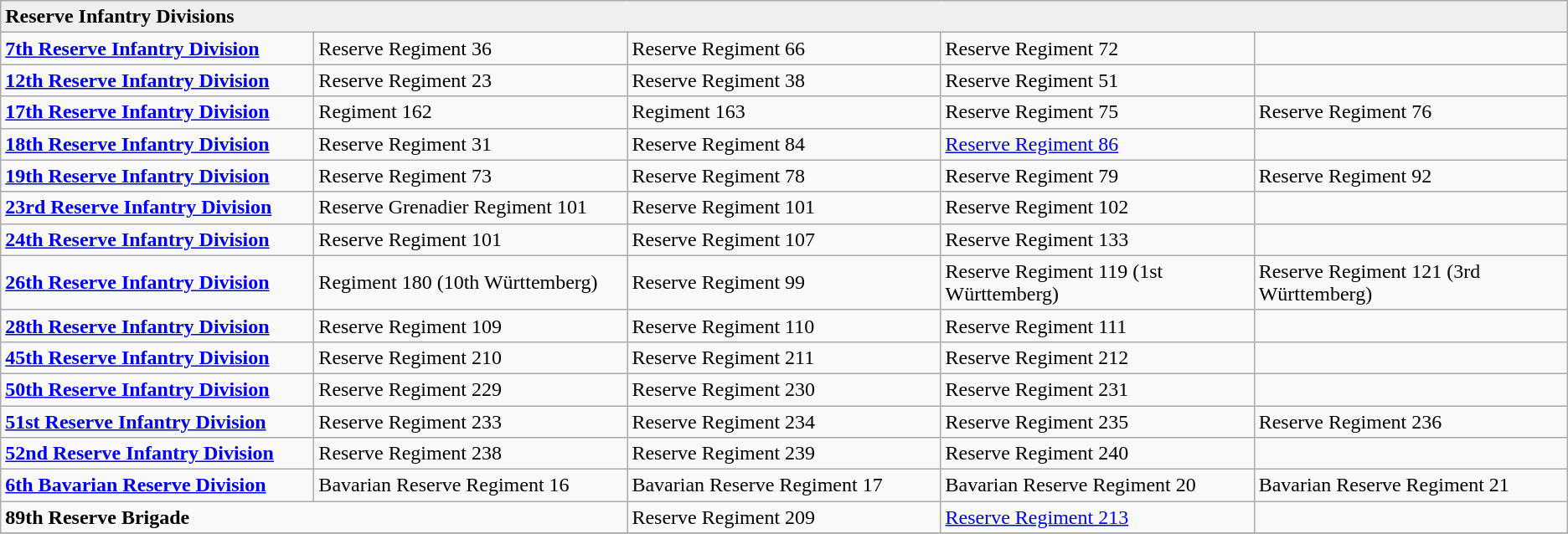<table class="wikitable">
<tr>
<td style="background:#efefef;" style="text-align: center;" colspan="5"><strong>Reserve Infantry Divisions</strong></td>
</tr>
<tr>
<td width="20%"><strong><a href='#'>7th Reserve Infantry Division</a></strong></td>
<td width="20%">Reserve Regiment 36</td>
<td width="20%">Reserve Regiment 66</td>
<td width="20%">Reserve Regiment 72</td>
<td width="20%"></td>
</tr>
<tr>
<td><strong><a href='#'>12th Reserve Infantry Division</a></strong></td>
<td>Reserve Regiment 23</td>
<td>Reserve Regiment 38</td>
<td>Reserve Regiment 51</td>
<td></td>
</tr>
<tr>
<td><strong><a href='#'>17th Reserve Infantry Division</a></strong></td>
<td>Regiment 162</td>
<td>Regiment 163</td>
<td>Reserve Regiment 75</td>
<td>Reserve Regiment 76</td>
</tr>
<tr>
<td><strong><a href='#'>18th Reserve Infantry Division</a></strong></td>
<td>Reserve Regiment 31</td>
<td>Reserve Regiment 84</td>
<td><a href='#'>Reserve Regiment 86</a></td>
<td></td>
</tr>
<tr>
<td><strong><a href='#'>19th Reserve Infantry Division</a></strong></td>
<td>Reserve Regiment 73</td>
<td>Reserve Regiment 78</td>
<td>Reserve Regiment 79</td>
<td>Reserve Regiment 92</td>
</tr>
<tr>
<td><strong><a href='#'>23rd Reserve Infantry Division</a></strong></td>
<td>Reserve Grenadier Regiment 101</td>
<td>Reserve Regiment 101</td>
<td>Reserve Regiment 102</td>
<td></td>
</tr>
<tr>
<td><strong><a href='#'>24th Reserve Infantry Division</a></strong></td>
<td>Reserve Regiment 101</td>
<td>Reserve Regiment 107</td>
<td>Reserve Regiment 133</td>
<td></td>
</tr>
<tr>
<td><strong><a href='#'>26th Reserve Infantry Division</a></strong></td>
<td>Regiment 180 (10th Württemberg)</td>
<td>Reserve Regiment 99</td>
<td>Reserve Regiment 119 (1st Württemberg)</td>
<td>Reserve Regiment 121 (3rd Württemberg)</td>
</tr>
<tr>
<td><strong><a href='#'>28th Reserve Infantry Division</a></strong></td>
<td>Reserve Regiment 109</td>
<td>Reserve Regiment 110</td>
<td>Reserve Regiment 111</td>
<td></td>
</tr>
<tr>
<td><strong><a href='#'>45th Reserve Infantry Division</a></strong></td>
<td>Reserve Regiment 210</td>
<td>Reserve Regiment 211</td>
<td>Reserve Regiment 212</td>
<td></td>
</tr>
<tr>
<td><strong><a href='#'>50th Reserve Infantry Division</a></strong></td>
<td>Reserve Regiment 229</td>
<td>Reserve Regiment 230</td>
<td>Reserve Regiment 231</td>
<td></td>
</tr>
<tr>
<td><strong><a href='#'>51st Reserve Infantry Division</a></strong></td>
<td>Reserve Regiment 233</td>
<td>Reserve Regiment 234</td>
<td>Reserve Regiment 235</td>
<td>Reserve Regiment 236</td>
</tr>
<tr>
<td><strong><a href='#'>52nd Reserve Infantry Division</a></strong></td>
<td>Reserve Regiment 238</td>
<td>Reserve Regiment 239</td>
<td>Reserve Regiment 240</td>
<td></td>
</tr>
<tr>
<td><strong><a href='#'>6th Bavarian Reserve Division</a></strong></td>
<td>Bavarian Reserve Regiment 16</td>
<td>Bavarian Reserve Regiment 17</td>
<td>Bavarian Reserve Regiment 20</td>
<td>Bavarian Reserve Regiment 21</td>
</tr>
<tr>
<td colspan="2"><strong>89th Reserve Brigade</strong></td>
<td>Reserve Regiment 209</td>
<td><a href='#'>Reserve Regiment 213</a></td>
<td></td>
</tr>
<tr>
</tr>
</table>
